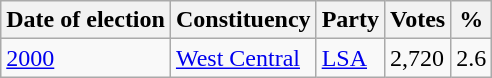<table class = "wikitable">
<tr>
<th>Date of election</th>
<th>Constituency</th>
<th>Party</th>
<th>Votes</th>
<th>%</th>
</tr>
<tr>
<td><a href='#'>2000</a></td>
<td><a href='#'>West Central</a></td>
<td><a href='#'>LSA</a></td>
<td>2,720</td>
<td>2.6</td>
</tr>
</table>
